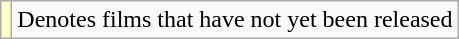<table class="wikitable">
<tr>
<td style="background:#FFFFCC;"></td>
<td>Denotes films that have not yet been released</td>
</tr>
</table>
